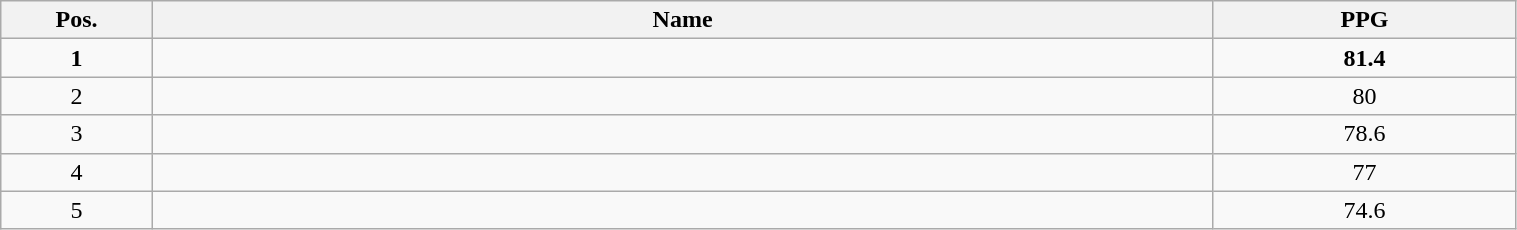<table class=wikitable width="80%">
<tr>
<th width="10%">Pos.</th>
<th width="70%">Name</th>
<th width="20%">PPG</th>
</tr>
<tr>
<td align=center><strong>1</strong></td>
<td><strong></strong></td>
<td align=center><strong>81.4</strong></td>
</tr>
<tr>
<td align=center>2</td>
<td></td>
<td align=center>80</td>
</tr>
<tr>
<td align=center>3</td>
<td></td>
<td align=center>78.6</td>
</tr>
<tr>
<td align=center>4</td>
<td></td>
<td align=center>77</td>
</tr>
<tr>
<td align=center>5</td>
<td></td>
<td align=center>74.6</td>
</tr>
</table>
